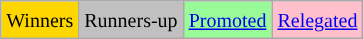<table class="wikitable">
<tr>
<td style="background:gold"><small>Winners</small></td>
<td style="background:silver"><small>Runners-up</small></td>
<td style="background:palegreen"><small><a href='#'>Promoted</a></small></td>
<td style="background:pink"><small><a href='#'>Relegated</a></small></td>
</tr>
</table>
